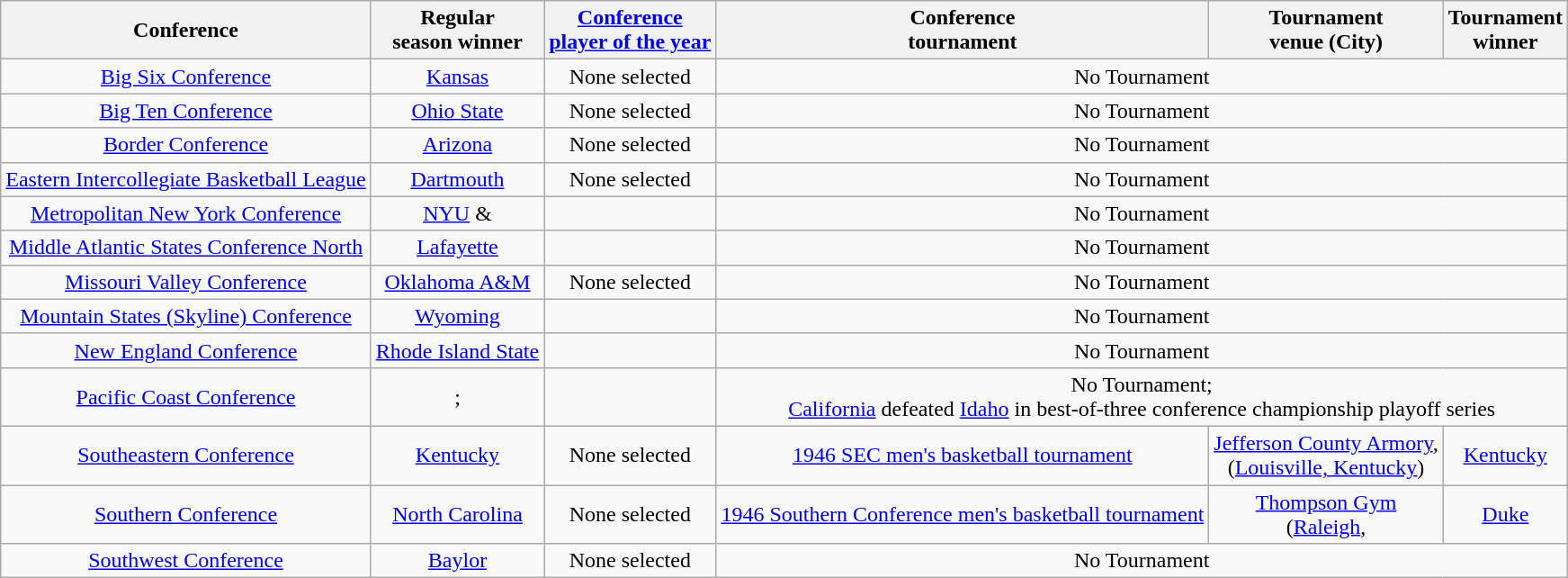<table class="wikitable" style="text-align:center;">
<tr>
<th>Conference</th>
<th>Regular <br> season winner</th>
<th><a href='#'>Conference <br> player of the year</a></th>
<th>Conference <br> tournament</th>
<th>Tournament <br> venue (City)</th>
<th>Tournament <br> winner</th>
</tr>
<tr>
<td><a href='#'>Big Six Conference</a></td>
<td><a href='#'>Kansas</a></td>
<td>None selected</td>
<td colspan=3>No Tournament</td>
</tr>
<tr>
<td><a href='#'>Big Ten Conference</a></td>
<td><a href='#'>Ohio State</a></td>
<td>None selected</td>
<td colspan=3>No Tournament</td>
</tr>
<tr>
<td><a href='#'>Border Conference</a></td>
<td><a href='#'>Arizona</a></td>
<td>None selected</td>
<td colspan=3>No Tournament</td>
</tr>
<tr>
<td><a href='#'>Eastern Intercollegiate Basketball League</a></td>
<td><a href='#'>Dartmouth</a></td>
<td>None selected</td>
<td colspan=3>No Tournament</td>
</tr>
<tr>
<td><a href='#'>Metropolitan New York Conference</a></td>
<td><a href='#'>NYU</a> & </td>
<td></td>
<td colspan=3>No Tournament</td>
</tr>
<tr>
<td><a href='#'>Middle Atlantic States Conference North</a></td>
<td><a href='#'>Lafayette</a></td>
<td></td>
<td colspan=3>No Tournament</td>
</tr>
<tr>
<td><a href='#'>Missouri Valley Conference</a></td>
<td><a href='#'>Oklahoma A&M</a></td>
<td>None selected</td>
<td colspan=3>No Tournament</td>
</tr>
<tr>
<td><a href='#'>Mountain States (Skyline) Conference</a></td>
<td><a href='#'>Wyoming</a></td>
<td></td>
<td colspan=3>No Tournament</td>
</tr>
<tr>
<td><a href='#'>New England Conference</a></td>
<td><a href='#'>Rhode Island State</a></td>
<td></td>
<td colspan=3>No Tournament</td>
</tr>
<tr>
<td><a href='#'>Pacific Coast Conference</a></td>
<td>; </td>
<td></td>
<td colspan=3>No Tournament;<br><a href='#'>California</a> defeated <a href='#'>Idaho</a> in best-of-three conference championship playoff series</td>
</tr>
<tr>
<td><a href='#'>Southeastern Conference</a></td>
<td><a href='#'>Kentucky</a></td>
<td>None selected</td>
<td><a href='#'>1946 SEC men's basketball tournament</a></td>
<td><a href='#'>Jefferson County Armory</a>,<br>(<a href='#'>Louisville, Kentucky</a>)</td>
<td><a href='#'>Kentucky</a></td>
</tr>
<tr>
<td><a href='#'>Southern Conference</a></td>
<td><a href='#'>North Carolina</a></td>
<td>None selected</td>
<td><a href='#'>1946 Southern Conference men's basketball tournament</a></td>
<td><a href='#'>Thompson Gym</a><br>(<a href='#'>Raleigh</a>, </td>
<td><a href='#'>Duke</a></td>
</tr>
<tr>
<td><a href='#'>Southwest Conference</a></td>
<td><a href='#'>Baylor</a></td>
<td>None selected</td>
<td colspan=3>No Tournament</td>
</tr>
</table>
